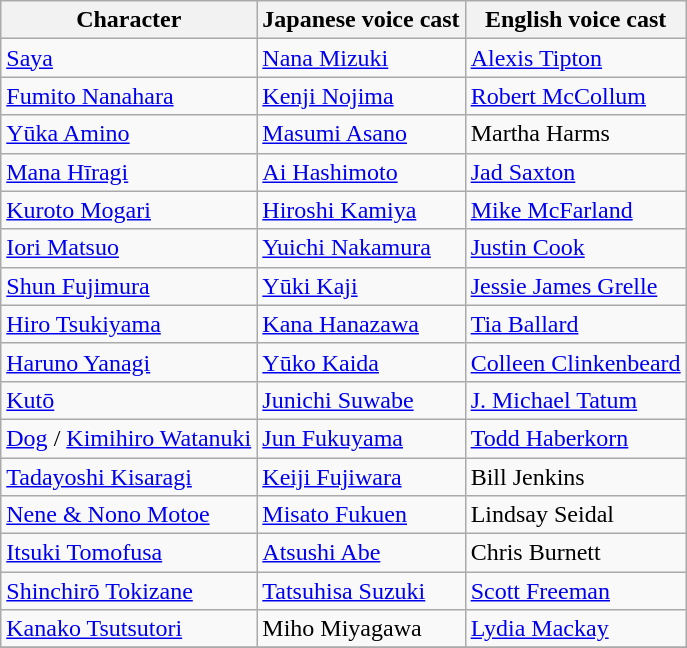<table class="wikitable">
<tr>
<th>Character</th>
<th>Japanese voice cast</th>
<th>English voice cast</th>
</tr>
<tr>
<td><a href='#'>Saya</a></td>
<td><a href='#'>Nana Mizuki</a></td>
<td><a href='#'>Alexis Tipton</a></td>
</tr>
<tr>
<td><a href='#'>Fumito Nanahara</a></td>
<td><a href='#'>Kenji Nojima</a></td>
<td><a href='#'>Robert McCollum</a></td>
</tr>
<tr>
<td><a href='#'>Yūka Amino</a></td>
<td><a href='#'>Masumi Asano</a></td>
<td>Martha Harms</td>
</tr>
<tr>
<td><a href='#'>Mana Hīragi</a></td>
<td><a href='#'>Ai Hashimoto</a></td>
<td><a href='#'>Jad Saxton</a></td>
</tr>
<tr>
<td><a href='#'>Kuroto Mogari</a></td>
<td><a href='#'>Hiroshi Kamiya</a></td>
<td><a href='#'>Mike McFarland</a></td>
</tr>
<tr>
<td><a href='#'>Iori Matsuo</a></td>
<td><a href='#'>Yuichi Nakamura</a></td>
<td><a href='#'>Justin Cook</a></td>
</tr>
<tr>
<td><a href='#'>Shun Fujimura</a></td>
<td><a href='#'>Yūki Kaji</a></td>
<td><a href='#'>Jessie James Grelle</a></td>
</tr>
<tr>
<td><a href='#'>Hiro Tsukiyama</a></td>
<td><a href='#'>Kana Hanazawa</a></td>
<td><a href='#'>Tia Ballard</a></td>
</tr>
<tr>
<td><a href='#'>Haruno Yanagi</a></td>
<td><a href='#'>Yūko Kaida</a></td>
<td><a href='#'>Colleen Clinkenbeard</a></td>
</tr>
<tr>
<td><a href='#'>Kutō</a></td>
<td><a href='#'>Junichi Suwabe</a></td>
<td><a href='#'>J. Michael Tatum</a></td>
</tr>
<tr>
<td><a href='#'>Dog</a> / <a href='#'>Kimihiro Watanuki</a></td>
<td><a href='#'>Jun Fukuyama</a></td>
<td><a href='#'>Todd Haberkorn</a></td>
</tr>
<tr>
<td><a href='#'>Tadayoshi Kisaragi</a></td>
<td><a href='#'>Keiji Fujiwara</a></td>
<td>Bill Jenkins</td>
</tr>
<tr>
<td><a href='#'>Nene & Nono Motoe</a></td>
<td><a href='#'>Misato Fukuen</a></td>
<td>Lindsay Seidal</td>
</tr>
<tr>
<td><a href='#'>Itsuki Tomofusa</a></td>
<td><a href='#'>Atsushi Abe</a></td>
<td>Chris Burnett</td>
</tr>
<tr>
<td><a href='#'>Shinchirō Tokizane</a></td>
<td><a href='#'>Tatsuhisa Suzuki</a></td>
<td><a href='#'>Scott Freeman</a></td>
</tr>
<tr>
<td><a href='#'>Kanako Tsutsutori</a></td>
<td>Miho Miyagawa</td>
<td><a href='#'>Lydia Mackay</a></td>
</tr>
<tr>
</tr>
</table>
